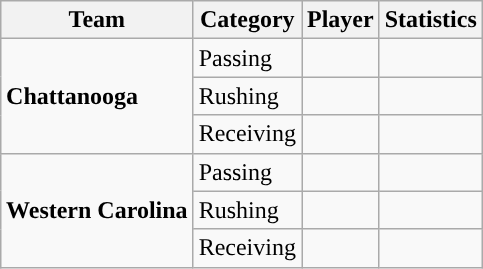<table class="wikitable" style="float: right;">
<tr>
<th>Team</th>
<th>Category</th>
<th>Player</th>
<th>Statistics</th>
</tr>
<tr>
<td rowspan=3><strong>Chattanooga</strong></td>
<td>Passing</td>
<td></td>
<td></td>
</tr>
<tr>
<td>Rushing</td>
<td></td>
<td></td>
</tr>
<tr>
<td>Receiving</td>
<td></td>
<td></td>
</tr>
<tr>
<td rowspan=3><strong>Western Carolina</strong></td>
<td>Passing</td>
<td></td>
<td></td>
</tr>
<tr>
<td>Rushing</td>
<td></td>
<td></td>
</tr>
<tr>
<td>Receiving</td>
<td></td>
<td></td>
</tr>
</table>
